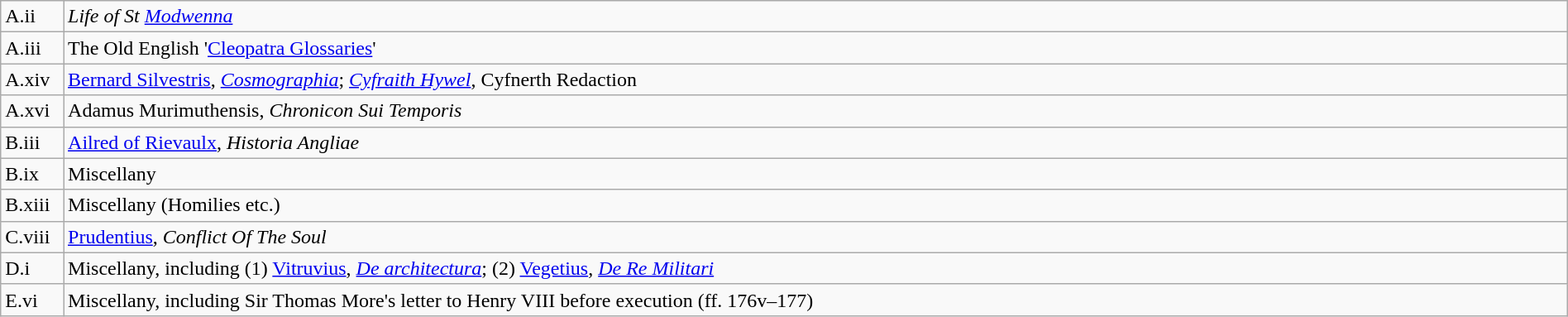<table class="wikitable" style="width:100%">
<tr>
<td width="4%">A.ii</td>
<td width="96%"><em>Life of St <a href='#'>Modwenna</a></em></td>
</tr>
<tr>
<td>A.iii</td>
<td>The Old English '<a href='#'>Cleopatra Glossaries</a>'</td>
</tr>
<tr>
<td>A.xiv</td>
<td><a href='#'>Bernard Silvestris</a>, <em><a href='#'>Cosmographia</a></em>; <em><a href='#'>Cyfraith Hywel</a></em>, Cyfnerth Redaction</td>
</tr>
<tr>
<td>A.xvi</td>
<td>Adamus Murimuthensis, <em>Chronicon Sui Temporis</em></td>
</tr>
<tr>
<td>B.iii</td>
<td><a href='#'>Ailred of Rievaulx</a>, <em>Historia Angliae</em></td>
</tr>
<tr>
<td>B.ix</td>
<td>Miscellany</td>
</tr>
<tr>
<td>B.xiii</td>
<td>Miscellany (Homilies etc.)</td>
</tr>
<tr>
<td>C.viii</td>
<td><a href='#'>Prudentius</a>, <em>Conflict Of The Soul</em></td>
</tr>
<tr>
<td>D.i</td>
<td>Miscellany, including (1) <a href='#'>Vitruvius</a>, <em><a href='#'>De architectura</a></em>; (2) <a href='#'>Vegetius</a>, <em><a href='#'>De Re Militari</a></em></td>
</tr>
<tr>
<td>E.vi</td>
<td>Miscellany, including Sir Thomas More's letter to Henry VIII before execution (ff. 176v–177)</td>
</tr>
</table>
